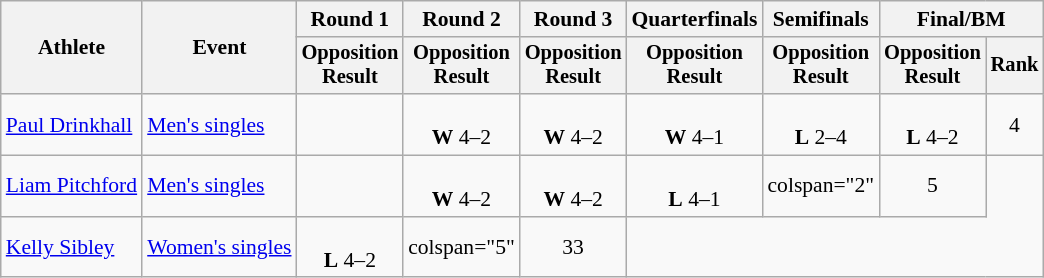<table class="wikitable" style="font-size:90%;">
<tr>
<th rowspan=2>Athlete</th>
<th rowspan=2>Event</th>
<th>Round 1</th>
<th>Round 2</th>
<th>Round 3</th>
<th>Quarterfinals</th>
<th>Semifinals</th>
<th colspan=2>Final/BM</th>
</tr>
<tr style="font-size:95%">
<th>Opposition<br>Result</th>
<th>Opposition<br>Result</th>
<th>Opposition<br>Result</th>
<th>Opposition<br>Result</th>
<th>Opposition<br>Result</th>
<th>Opposition<br>Result</th>
<th>Rank</th>
</tr>
<tr align=center>
<td align=left><a href='#'>Paul Drinkhall</a></td>
<td align=left><a href='#'>Men's singles</a></td>
<td></td>
<td><br><strong>W</strong> 4–2</td>
<td><br><strong>W</strong> 4–2</td>
<td><br><strong>W</strong> 4–1</td>
<td><br> <strong>L</strong> 2–4</td>
<td><br> <strong>L</strong> 4–2</td>
<td>4</td>
</tr>
<tr align=center>
<td align=left><a href='#'>Liam Pitchford</a></td>
<td align=left><a href='#'>Men's singles</a></td>
<td></td>
<td><br><strong>W</strong> 4–2</td>
<td><br><strong>W</strong> 4–2</td>
<td><br><strong>L</strong> 4–1</td>
<td>colspan="2" </td>
<td>5</td>
</tr>
<tr align=center>
<td align=left><a href='#'>Kelly Sibley</a></td>
<td align=left><a href='#'>Women's singles</a></td>
<td><br><strong>L</strong> 4–2</td>
<td>colspan="5" </td>
<td>33</td>
</tr>
</table>
